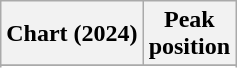<table class="wikitable sortable plainrowheaders" style="text-align:center">
<tr>
<th scope="col">Chart (2024)</th>
<th scope="col">Peak<br>position</th>
</tr>
<tr>
</tr>
<tr>
</tr>
</table>
